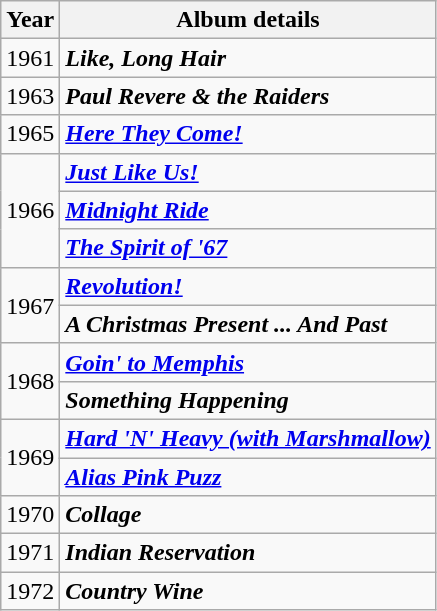<table class="wikitable">
<tr>
<th>Year</th>
<th>Album details</th>
</tr>
<tr>
<td>1961</td>
<td><strong><em>Like, Long Hair</em></strong></td>
</tr>
<tr>
<td>1963</td>
<td><strong><em>Paul Revere & the Raiders</em></strong></td>
</tr>
<tr>
<td>1965</td>
<td><strong><em><a href='#'>Here They Come!</a></em></strong></td>
</tr>
<tr>
<td rowspan="3">1966</td>
<td><strong><em><a href='#'>Just Like Us!</a></em></strong></td>
</tr>
<tr>
<td><strong><em><a href='#'>Midnight Ride</a></em></strong></td>
</tr>
<tr>
<td><strong><em><a href='#'>The Spirit of '67</a></em></strong></td>
</tr>
<tr>
<td rowspan="2">1967</td>
<td><strong><em><a href='#'>Revolution!</a></em></strong></td>
</tr>
<tr>
<td><strong><em>A Christmas Present ... And Past</em></strong></td>
</tr>
<tr>
<td rowspan="2">1968</td>
<td><strong><em><a href='#'>Goin' to Memphis</a></em></strong></td>
</tr>
<tr>
<td><strong><em>Something Happening</em></strong></td>
</tr>
<tr>
<td rowspan="2">1969</td>
<td><strong><em><a href='#'>Hard 'N' Heavy (with Marshmallow)</a></em></strong></td>
</tr>
<tr>
<td><strong><em><a href='#'>Alias Pink Puzz</a></em></strong></td>
</tr>
<tr>
<td>1970</td>
<td><strong><em>Collage</em></strong></td>
</tr>
<tr>
<td>1971</td>
<td><strong><em>Indian Reservation</em></strong></td>
</tr>
<tr>
<td>1972</td>
<td><strong><em>Country Wine</em></strong></td>
</tr>
</table>
